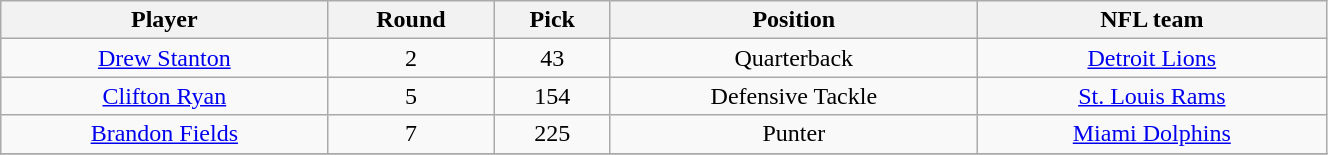<table class="wikitable" width="70%">
<tr>
<th>Player</th>
<th>Round</th>
<th>Pick</th>
<th>Position</th>
<th>NFL team</th>
</tr>
<tr align="center" bgcolor="">
<td><a href='#'>Drew Stanton</a></td>
<td>2</td>
<td>43</td>
<td>Quarterback</td>
<td><a href='#'>Detroit Lions</a></td>
</tr>
<tr align="center" bgcolor="">
<td><a href='#'>Clifton Ryan</a></td>
<td>5</td>
<td>154</td>
<td>Defensive Tackle</td>
<td><a href='#'>St. Louis Rams</a></td>
</tr>
<tr align="center" bgcolor="">
<td><a href='#'>Brandon Fields</a></td>
<td>7</td>
<td>225</td>
<td>Punter</td>
<td><a href='#'>Miami Dolphins</a></td>
</tr>
<tr>
</tr>
</table>
